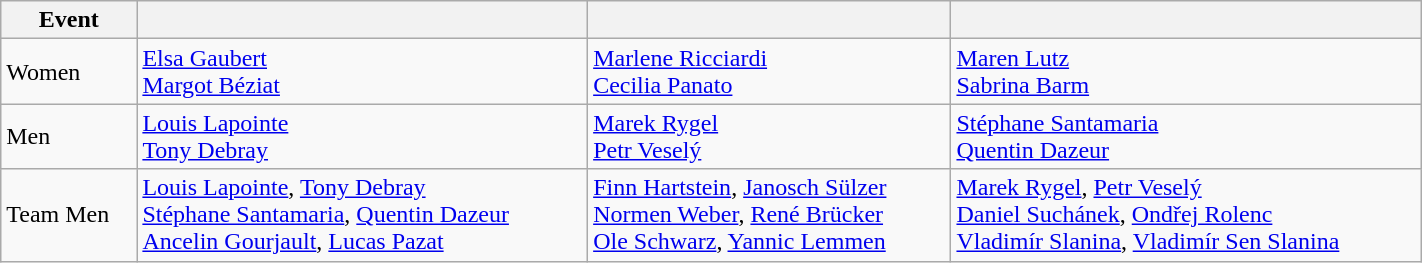<table class="wikitable" width=75% style="font-size:100%; text-align:left;">
<tr>
<th>Event</th>
<th></th>
<th></th>
<th></th>
</tr>
<tr>
<td>Women</td>
<td><a href='#'>Elsa Gaubert</a><br><a href='#'>Margot Béziat</a><br></td>
<td><a href='#'>Marlene Ricciardi</a><br><a href='#'>Cecilia Panato</a><br></td>
<td><a href='#'>Maren Lutz</a><br><a href='#'>Sabrina Barm</a><br></td>
</tr>
<tr>
<td>Men</td>
<td><a href='#'>Louis Lapointe</a><br><a href='#'>Tony Debray</a><br></td>
<td><a href='#'>Marek Rygel</a><br><a href='#'>Petr Veselý</a><br></td>
<td><a href='#'>Stéphane Santamaria</a><br><a href='#'>Quentin Dazeur</a><br></td>
</tr>
<tr>
<td>Team Men</td>
<td><a href='#'>Louis Lapointe</a>, <a href='#'>Tony Debray</a><br><a href='#'>Stéphane Santamaria</a>, <a href='#'>Quentin Dazeur</a><br><a href='#'>Ancelin Gourjault</a>, <a href='#'>Lucas Pazat</a><br></td>
<td><a href='#'>Finn Hartstein</a>, <a href='#'>Janosch Sülzer</a><br><a href='#'>Normen Weber</a>, <a href='#'>René Brücker</a><br><a href='#'>Ole Schwarz</a>, <a href='#'>Yannic Lemmen</a><br></td>
<td><a href='#'>Marek Rygel</a>, <a href='#'>Petr Veselý</a><br><a href='#'>Daniel Suchánek</a>, <a href='#'>Ondřej Rolenc</a><br><a href='#'>Vladimír Slanina</a>, <a href='#'>Vladimír Sen Slanina</a><br></td>
</tr>
</table>
